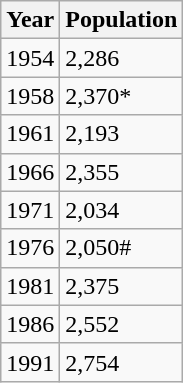<table class="wikitable">
<tr>
<th>Year</th>
<th>Population</th>
</tr>
<tr>
<td>1954</td>
<td>2,286</td>
</tr>
<tr>
<td>1958</td>
<td>2,370*</td>
</tr>
<tr>
<td>1961</td>
<td>2,193</td>
</tr>
<tr>
<td>1966</td>
<td>2,355</td>
</tr>
<tr>
<td>1971</td>
<td>2,034</td>
</tr>
<tr>
<td>1976</td>
<td>2,050#</td>
</tr>
<tr>
<td>1981</td>
<td>2,375</td>
</tr>
<tr>
<td>1986</td>
<td>2,552</td>
</tr>
<tr>
<td>1991</td>
<td>2,754</td>
</tr>
</table>
